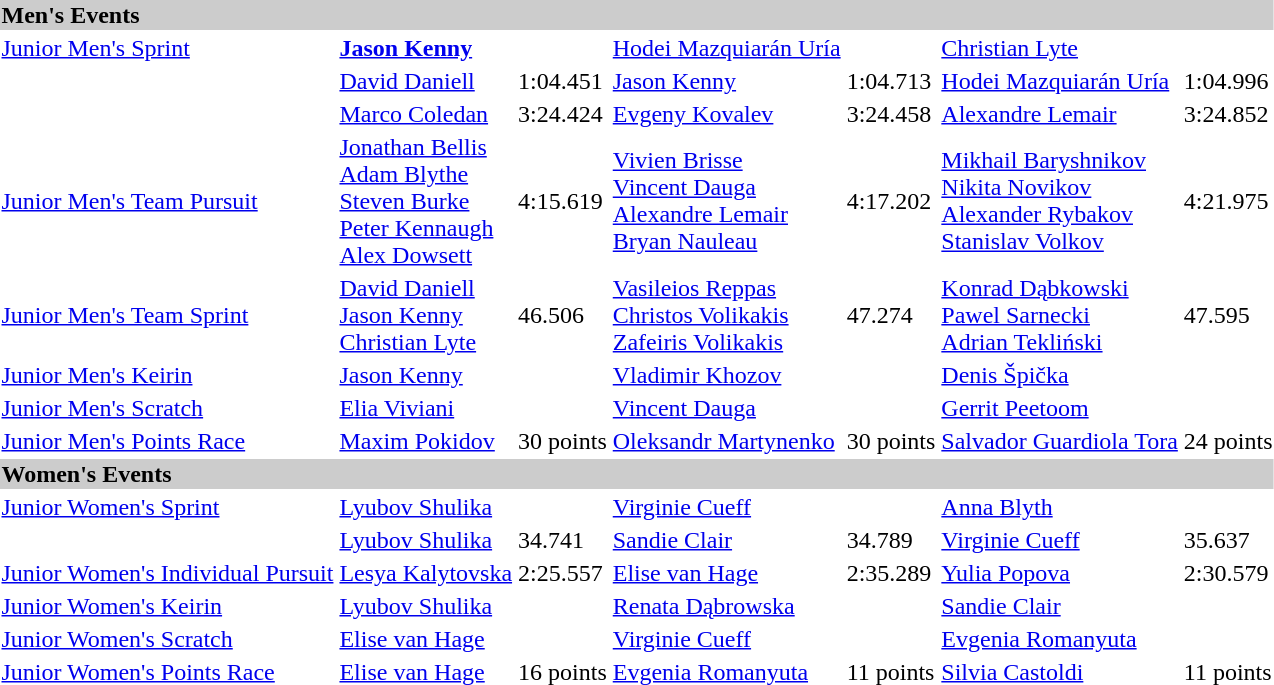<table>
<tr bgcolor="#cccccc">
<td colspan=7><strong>Men's Events</strong></td>
</tr>
<tr>
<td><a href='#'>Junior Men's Sprint</a></td>
<td><strong><a href='#'>Jason Kenny</a></strong><br><small></small></td>
<td></td>
<td><a href='#'>Hodei Mazquiarán Uría</a><br><small></small></td>
<td></td>
<td><a href='#'>Christian Lyte</a><br><small></small></td>
<td></td>
</tr>
<tr>
<td></td>
<td><a href='#'>David Daniell</a><br><small></small></td>
<td>1:04.451</td>
<td><a href='#'>Jason Kenny</a><br><small></small></td>
<td>1:04.713</td>
<td><a href='#'>Hodei Mazquiarán Uría</a><br><small></small></td>
<td>1:04.996</td>
</tr>
<tr>
<td></td>
<td><a href='#'>Marco Coledan</a><br><small></small></td>
<td>3:24.424</td>
<td><a href='#'>Evgeny Kovalev</a><br><small></small></td>
<td>3:24.458</td>
<td><a href='#'>Alexandre Lemair</a><br><small></small></td>
<td>3:24.852</td>
</tr>
<tr>
<td><a href='#'>Junior Men's Team Pursuit</a></td>
<td><a href='#'>Jonathan Bellis</a><br><a href='#'>Adam Blythe</a><br><a href='#'>Steven Burke</a><br><a href='#'>Peter Kennaugh</a><br><a href='#'>Alex Dowsett</a><br><small></small></td>
<td>4:15.619</td>
<td><a href='#'>Vivien Brisse</a><br><a href='#'>Vincent Dauga</a><br><a href='#'>Alexandre Lemair</a><br><a href='#'>Bryan Nauleau</a> <br><small></small></td>
<td>4:17.202</td>
<td><a href='#'>Mikhail Baryshnikov</a><br><a href='#'>Nikita Novikov</a><br><a href='#'>Alexander Rybakov</a><br><a href='#'>Stanislav Volkov</a><br><small></small></td>
<td>4:21.975</td>
</tr>
<tr>
<td><a href='#'>Junior Men's Team Sprint</a></td>
<td><a href='#'>David Daniell</a><br><a href='#'>Jason Kenny</a><br><a href='#'>Christian Lyte</a><br><small></small></td>
<td>46.506</td>
<td><a href='#'>Vasileios Reppas</a><br><a href='#'>Christos Volikakis</a><br><a href='#'>Zafeiris Volikakis</a><br><small></small></td>
<td>47.274</td>
<td><a href='#'>Konrad Dąbkowski</a><br><a href='#'>Pawel Sarnecki</a><br><a href='#'>Adrian Tekliński</a><br><small></small></td>
<td>47.595</td>
</tr>
<tr>
<td><a href='#'>Junior Men's Keirin</a></td>
<td><a href='#'>Jason Kenny</a><br><small></small></td>
<td></td>
<td><a href='#'>Vladimir Khozov</a><br><small></small></td>
<td></td>
<td><a href='#'>Denis Špička</a><br><small></small></td>
<td></td>
</tr>
<tr>
<td><a href='#'>Junior Men's Scratch</a></td>
<td><a href='#'>Elia Viviani</a><br><small></small></td>
<td></td>
<td><a href='#'>Vincent Dauga</a><br><small></small></td>
<td></td>
<td><a href='#'>Gerrit Peetoom</a><br><small></small></td>
<td></td>
</tr>
<tr>
<td><a href='#'>Junior Men's Points Race</a></td>
<td><a href='#'>Maxim Pokidov</a><br><small></small></td>
<td>30 points</td>
<td><a href='#'>Oleksandr Martynenko</a><br><small></small></td>
<td>30 points</td>
<td><a href='#'>Salvador Guardiola Tora</a><br><small></small></td>
<td>24 points</td>
</tr>
<tr bgcolor="#cccccc">
<td colspan=7><strong>Women's Events</strong></td>
</tr>
<tr>
<td><a href='#'>Junior Women's Sprint</a></td>
<td><a href='#'>Lyubov Shulika</a><br><small></small></td>
<td></td>
<td><a href='#'>Virginie Cueff</a><br><small></small></td>
<td></td>
<td><a href='#'>Anna Blyth</a><br><small></small></td>
<td></td>
</tr>
<tr>
<td></td>
<td><a href='#'>Lyubov Shulika</a><br><small></small></td>
<td>34.741</td>
<td><a href='#'>Sandie Clair</a><br><small></small></td>
<td>34.789</td>
<td><a href='#'>Virginie Cueff</a><br><small></small></td>
<td>35.637</td>
</tr>
<tr>
<td><a href='#'>Junior Women's Individual Pursuit</a></td>
<td><a href='#'>Lesya Kalytovska</a><br><small></small></td>
<td>2:25.557</td>
<td><a href='#'>Elise van Hage</a><br><small></small></td>
<td>2:35.289</td>
<td><a href='#'>Yulia Popova</a><br><small></small></td>
<td>2:30.579</td>
</tr>
<tr>
<td><a href='#'>Junior Women's Keirin</a></td>
<td><a href='#'>Lyubov Shulika</a><br><small></small></td>
<td></td>
<td><a href='#'>Renata Dąbrowska</a><br><small></small></td>
<td></td>
<td><a href='#'>Sandie Clair</a><br><small></small></td>
<td></td>
</tr>
<tr>
<td><a href='#'>Junior Women's Scratch</a></td>
<td><a href='#'>Elise van Hage</a><br><small></small></td>
<td></td>
<td><a href='#'>Virginie Cueff</a><br><small></small></td>
<td></td>
<td><a href='#'>Evgenia Romanyuta</a><br><small></small></td>
<td></td>
</tr>
<tr>
<td><a href='#'>Junior Women's Points Race</a></td>
<td><a href='#'>Elise van Hage</a><br><small></small></td>
<td>16 points</td>
<td><a href='#'>Evgenia Romanyuta</a><br><small></small></td>
<td>11 points</td>
<td><a href='#'>Silvia Castoldi</a><br><small></small></td>
<td>11 points</td>
</tr>
</table>
